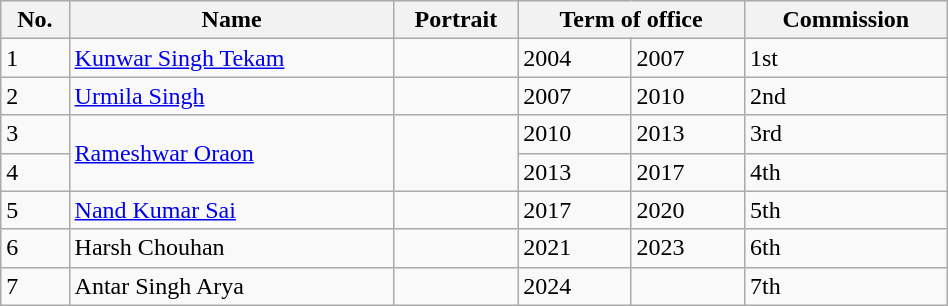<table class="wikitable" style="width:50%;">
<tr>
<th>No.</th>
<th>Name</th>
<th width=75>Portrait</th>
<th colspan="2">Term of office</th>
<th>Commission</th>
</tr>
<tr>
<td>1</td>
<td><a href='#'>Kunwar Singh Tekam</a></td>
<td></td>
<td>2004</td>
<td>2007</td>
<td>1st</td>
</tr>
<tr>
<td>2</td>
<td><a href='#'>Urmila Singh</a></td>
<td></td>
<td>2007</td>
<td>2010</td>
<td>2nd</td>
</tr>
<tr>
<td>3</td>
<td Rowspan='2'><a href='#'>Rameshwar Oraon</a></td>
<td Rowspan='2'></td>
<td>2010</td>
<td>2013</td>
<td>3rd</td>
</tr>
<tr>
<td>4</td>
<td>2013</td>
<td>2017</td>
<td>4th</td>
</tr>
<tr>
<td>5</td>
<td><a href='#'>Nand Kumar Sai</a></td>
<td></td>
<td>2017</td>
<td>2020</td>
<td>5th</td>
</tr>
<tr>
<td>6</td>
<td>Harsh Chouhan</td>
<td></td>
<td>2021</td>
<td>2023</td>
<td>6th</td>
</tr>
<tr>
<td>7</td>
<td>Antar Singh Arya</td>
<td></td>
<td>2024</td>
<td></td>
<td>7th</td>
</tr>
</table>
